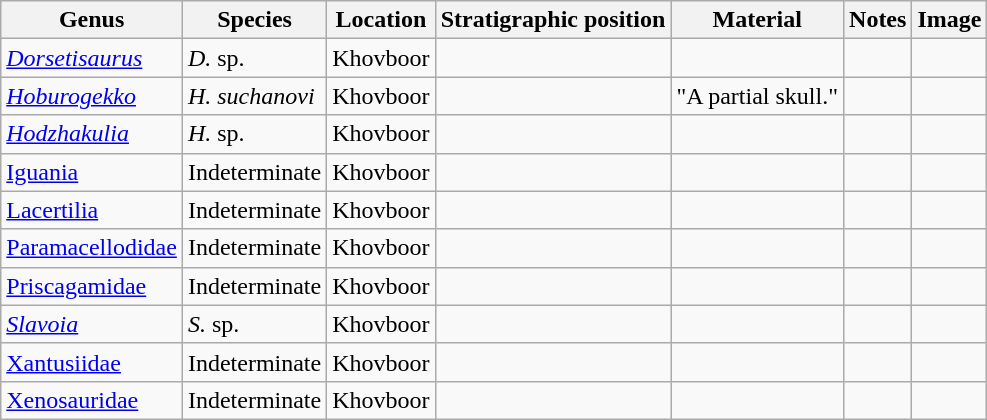<table class="wikitable">
<tr>
<th>Genus</th>
<th>Species</th>
<th>Location</th>
<th>Stratigraphic position</th>
<th>Material</th>
<th>Notes</th>
<th>Image</th>
</tr>
<tr>
<td><em><a href='#'>Dorsetisaurus</a></em></td>
<td><em>D.</em> sp.</td>
<td>Khovboor</td>
<td></td>
<td></td>
<td></td>
<td></td>
</tr>
<tr>
<td><em><a href='#'>Hoburogekko</a></em></td>
<td><em>H. suchanovi</em></td>
<td>Khovboor</td>
<td></td>
<td>"A partial skull."<em></em></td>
<td></td>
<td></td>
</tr>
<tr>
<td><em><a href='#'>Hodzhakulia</a></em></td>
<td><em>H.</em> sp.</td>
<td>Khovboor</td>
<td></td>
<td></td>
<td></td>
<td></td>
</tr>
<tr>
<td><a href='#'>Iguania</a></td>
<td>Indeterminate</td>
<td>Khovboor</td>
<td></td>
<td></td>
<td></td>
<td></td>
</tr>
<tr>
<td><a href='#'>Lacertilia</a></td>
<td>Indeterminate</td>
<td>Khovboor</td>
<td></td>
<td></td>
<td></td>
<td></td>
</tr>
<tr>
<td><a href='#'>Paramacellodidae</a></td>
<td>Indeterminate</td>
<td>Khovboor</td>
<td></td>
<td></td>
<td></td>
<td></td>
</tr>
<tr>
<td><a href='#'>Priscagamidae</a></td>
<td>Indeterminate</td>
<td>Khovboor</td>
<td></td>
<td></td>
<td></td>
<td></td>
</tr>
<tr>
<td><em><a href='#'>Slavoia</a></em></td>
<td><em>S.</em> sp.</td>
<td>Khovboor</td>
<td></td>
<td></td>
<td></td>
<td></td>
</tr>
<tr>
<td><a href='#'>Xantusiidae</a></td>
<td>Indeterminate</td>
<td>Khovboor</td>
<td></td>
<td></td>
<td></td>
<td></td>
</tr>
<tr>
<td><a href='#'>Xenosauridae</a></td>
<td>Indeterminate</td>
<td>Khovboor</td>
<td></td>
<td></td>
<td></td>
<td></td>
</tr>
</table>
